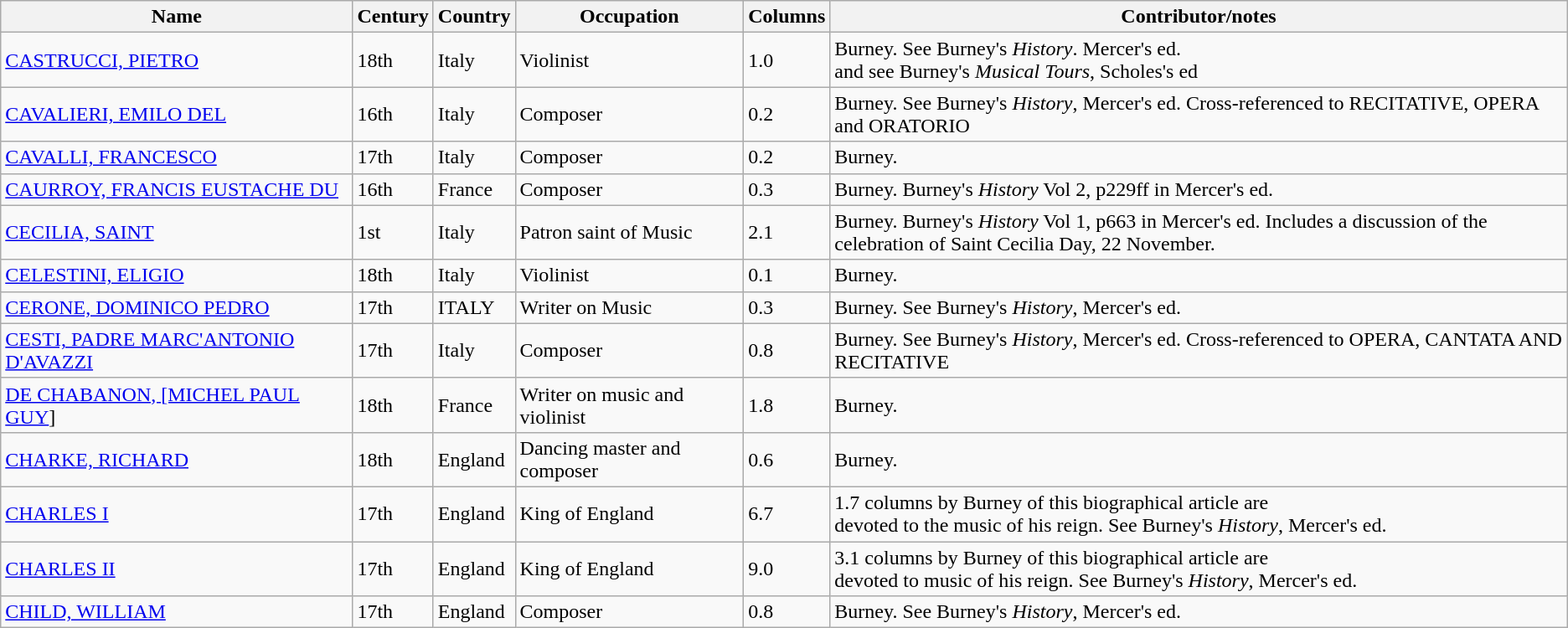<table class="wikitable">
<tr>
<th>Name</th>
<th>Century</th>
<th>Country</th>
<th>Occupation</th>
<th>Columns</th>
<th>Contributor/notes</th>
</tr>
<tr>
<td><a href='#'>CASTRUCCI, PIETRO</a></td>
<td>18th</td>
<td>Italy</td>
<td>Violinist</td>
<td>1.0</td>
<td>Burney. See Burney's <em>History</em>. Mercer's ed.<br>and see Burney's <em>Musical Tours</em>, Scholes's ed</td>
</tr>
<tr>
<td><a href='#'>CAVALIERI, EMILO DEL</a></td>
<td>16th</td>
<td>Italy</td>
<td>Composer</td>
<td>0.2</td>
<td>Burney. See Burney's <em>History</em>, Mercer's ed. Cross-referenced to RECITATIVE, OPERA and ORATORIO</td>
</tr>
<tr>
<td><a href='#'>CAVALLI, FRANCESCO</a></td>
<td>17th</td>
<td>Italy</td>
<td>Composer</td>
<td>0.2</td>
<td>Burney.</td>
</tr>
<tr>
<td><a href='#'>CAURROY, FRANCIS EUSTACHE DU</a></td>
<td>16th</td>
<td>France</td>
<td>Composer</td>
<td>0.3</td>
<td>Burney. Burney's <em>History</em>  Vol 2, p229ff in Mercer's ed.</td>
</tr>
<tr>
<td><a href='#'>CECILIA, SAINT</a></td>
<td>1st</td>
<td>Italy</td>
<td>Patron saint of Music</td>
<td>2.1</td>
<td>Burney. Burney's <em>History</em>  Vol 1, p663 in Mercer's ed. Includes a discussion of the<br>celebration of Saint Cecilia Day, 22 November.</td>
</tr>
<tr>
<td><a href='#'>CELESTINI, ELIGIO</a></td>
<td>18th</td>
<td>Italy</td>
<td>Violinist</td>
<td>0.1</td>
<td>Burney.</td>
</tr>
<tr>
<td><a href='#'>CERONE, DOMINICO PEDRO</a></td>
<td>17th</td>
<td>ITALY</td>
<td>Writer on Music</td>
<td>0.3</td>
<td>Burney. See Burney's <em>History</em>, Mercer's ed.</td>
</tr>
<tr>
<td><a href='#'>CESTI, PADRE MARC'ANTONIO D'AVAZZI</a></td>
<td>17th</td>
<td>Italy</td>
<td>Composer</td>
<td>0.8</td>
<td>Burney. See Burney's <em>History</em>, Mercer's ed. Cross-referenced to OPERA, CANTATA AND RECITATIVE</td>
</tr>
<tr>
<td><a href='#'>DE CHABANON, [MICHEL PAUL GUY</a>]</td>
<td>18th</td>
<td>France</td>
<td>Writer on music and violinist</td>
<td>1.8</td>
<td>Burney.</td>
</tr>
<tr>
<td><a href='#'>CHARKE, RICHARD</a></td>
<td>18th</td>
<td>England</td>
<td>Dancing master and composer</td>
<td>0.6</td>
<td>Burney.</td>
</tr>
<tr>
<td><a href='#'>CHARLES I</a></td>
<td>17th</td>
<td>England</td>
<td>King of England</td>
<td>6.7</td>
<td>1.7 columns by Burney of this biographical article are<br>devoted to the music of his reign. See Burney's <em>History</em>, Mercer's ed.</td>
</tr>
<tr>
<td><a href='#'>CHARLES II</a></td>
<td>17th</td>
<td>England</td>
<td>King of England</td>
<td>9.0</td>
<td>3.1 columns by Burney of this biographical article are<br>devoted to music of his reign. See Burney's <em>History</em>, Mercer's ed.</td>
</tr>
<tr>
<td><a href='#'>CHILD, WILLIAM</a></td>
<td>17th</td>
<td>England</td>
<td>Composer</td>
<td>0.8</td>
<td>Burney. See Burney's <em>History</em>, Mercer's ed.</td>
</tr>
</table>
